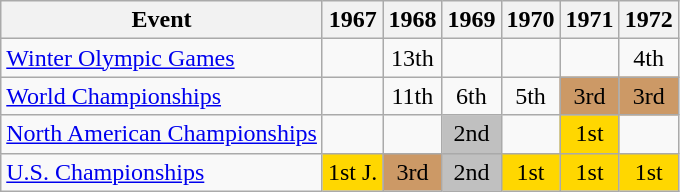<table class="wikitable" style="text-align:center">
<tr>
<th>Event</th>
<th>1967</th>
<th>1968</th>
<th>1969</th>
<th>1970</th>
<th>1971</th>
<th>1972</th>
</tr>
<tr>
<td align=left><a href='#'>Winter Olympic Games</a></td>
<td></td>
<td>13th</td>
<td></td>
<td></td>
<td></td>
<td>4th</td>
</tr>
<tr>
<td align=left><a href='#'>World Championships</a></td>
<td></td>
<td>11th</td>
<td>6th</td>
<td>5th</td>
<td bgcolor=cc9966>3rd</td>
<td bgcolor=cc9966>3rd</td>
</tr>
<tr>
<td align=left><a href='#'>North American Championships</a></td>
<td></td>
<td></td>
<td bgcolor=silver>2nd</td>
<td></td>
<td bgcolor=gold>1st</td>
<td></td>
</tr>
<tr>
<td align=left><a href='#'>U.S. Championships</a></td>
<td bgcolor=gold>1st J.</td>
<td bgcolor=cc9966>3rd</td>
<td bgcolor=silver>2nd</td>
<td bgcolor=gold>1st</td>
<td bgcolor=gold>1st</td>
<td bgcolor=gold>1st</td>
</tr>
</table>
